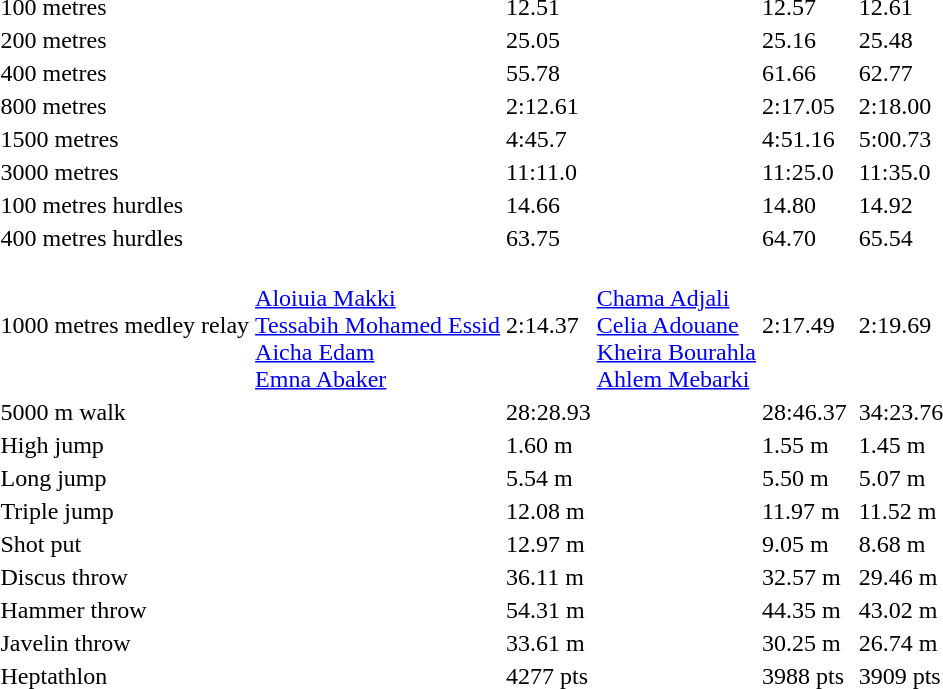<table>
<tr>
<td>100 metres</td>
<td></td>
<td>12.51</td>
<td></td>
<td>12.57</td>
<td></td>
<td>12.61</td>
</tr>
<tr>
<td>200 metres</td>
<td></td>
<td>25.05</td>
<td></td>
<td>25.16</td>
<td></td>
<td>25.48</td>
</tr>
<tr>
<td>400 metres</td>
<td></td>
<td>55.78</td>
<td></td>
<td>61.66</td>
<td></td>
<td>62.77</td>
</tr>
<tr>
<td>800 metres</td>
<td></td>
<td>2:12.61</td>
<td></td>
<td>2:17.05</td>
<td></td>
<td>2:18.00</td>
</tr>
<tr>
<td>1500 metres</td>
<td></td>
<td>4:45.7</td>
<td></td>
<td>4:51.16</td>
<td></td>
<td>5:00.73</td>
</tr>
<tr>
<td>3000 metres</td>
<td></td>
<td>11:11.0</td>
<td></td>
<td>11:25.0</td>
<td></td>
<td>11:35.0</td>
</tr>
<tr>
<td>100 metres hurdles</td>
<td></td>
<td>14.66</td>
<td></td>
<td>14.80</td>
<td></td>
<td>14.92</td>
</tr>
<tr>
<td>400 metres hurdles</td>
<td></td>
<td>63.75</td>
<td></td>
<td>64.70</td>
<td></td>
<td>65.54</td>
</tr>
<tr>
<td>1000 metres medley relay</td>
<td><br><a href='#'>Aloiuia Makki</a><br><a href='#'>Tessabih Mohamed Essid</a><br><a href='#'>Aicha Edam</a><br><a href='#'>Emna Abaker</a></td>
<td>2:14.37</td>
<td><br><a href='#'>Chama Adjali</a><br><a href='#'>Celia Adouane</a><br><a href='#'>Kheira Bourahla</a><br><a href='#'>Ahlem Mebarki</a></td>
<td>2:17.49</td>
<td></td>
<td>2:19.69</td>
</tr>
<tr>
<td>5000 m walk</td>
<td></td>
<td>28:28.93</td>
<td></td>
<td>28:46.37</td>
<td></td>
<td>34:23.76</td>
</tr>
<tr>
<td>High jump</td>
<td></td>
<td>1.60 m </td>
<td></td>
<td>1.55 m</td>
<td></td>
<td>1.45 m</td>
</tr>
<tr>
<td>Long jump</td>
<td></td>
<td>5.54 m</td>
<td></td>
<td>5.50 m</td>
<td></td>
<td>5.07 m</td>
</tr>
<tr>
<td>Triple jump</td>
<td></td>
<td>12.08 m</td>
<td></td>
<td>11.97 m</td>
<td></td>
<td>11.52 m</td>
</tr>
<tr>
<td>Shot put</td>
<td></td>
<td>12.97 m</td>
<td></td>
<td>9.05 m</td>
<td></td>
<td>8.68 m</td>
</tr>
<tr>
<td>Discus throw</td>
<td></td>
<td>36.11 m</td>
<td></td>
<td>32.57 m</td>
<td></td>
<td>29.46 m</td>
</tr>
<tr>
<td>Hammer throw</td>
<td></td>
<td>54.31 m </td>
<td></td>
<td>44.35 m</td>
<td></td>
<td>43.02 m</td>
</tr>
<tr>
<td>Javelin throw</td>
<td></td>
<td>33.61 m</td>
<td></td>
<td>30.25 m</td>
<td></td>
<td>26.74 m</td>
</tr>
<tr>
<td>Heptathlon</td>
<td></td>
<td>4277 pts </td>
<td></td>
<td>3988 pts</td>
<td></td>
<td>3909 pts</td>
</tr>
</table>
